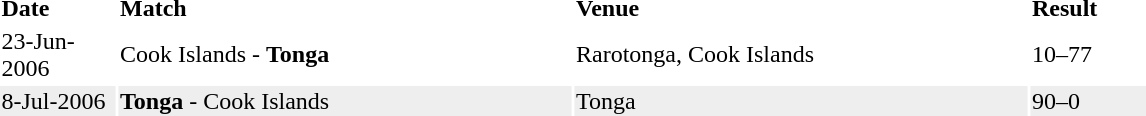<table>
<tr ---->
<td width="75"><strong>Date</strong></td>
<td width="300"><strong>Match</strong></td>
<td width="300"><strong>Venue</strong></td>
<td width="75"><strong>Result</strong></td>
</tr>
<tr ---->
<td>23-Jun-2006</td>
<td>Cook Islands - <strong>Tonga</strong></td>
<td>Rarotonga, Cook Islands</td>
<td>10–77</td>
</tr>
<tr ---- bgcolor="#eeeeee">
<td>8-Jul-2006</td>
<td><strong>Tonga</strong> - Cook Islands</td>
<td>Tonga</td>
<td>90–0</td>
</tr>
</table>
